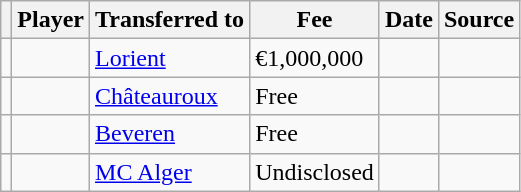<table class="wikitable plainrowheaders sortable">
<tr>
<th></th>
<th scope="col">Player</th>
<th>Transferred to</th>
<th style="width: 65px;">Fee</th>
<th scope="col">Date</th>
<th scope="col">Source</th>
</tr>
<tr>
<td align=center></td>
<td></td>
<td> <a href='#'>Lorient</a></td>
<td>€1,000,000</td>
<td></td>
<td></td>
</tr>
<tr>
<td align=center></td>
<td></td>
<td> <a href='#'>Châteauroux</a></td>
<td>Free</td>
<td></td>
<td></td>
</tr>
<tr>
<td align=center></td>
<td></td>
<td> <a href='#'>Beveren</a></td>
<td>Free</td>
<td></td>
<td></td>
</tr>
<tr>
<td align=center></td>
<td></td>
<td> <a href='#'>MC Alger</a></td>
<td>Undisclosed</td>
<td></td>
<td></td>
</tr>
</table>
